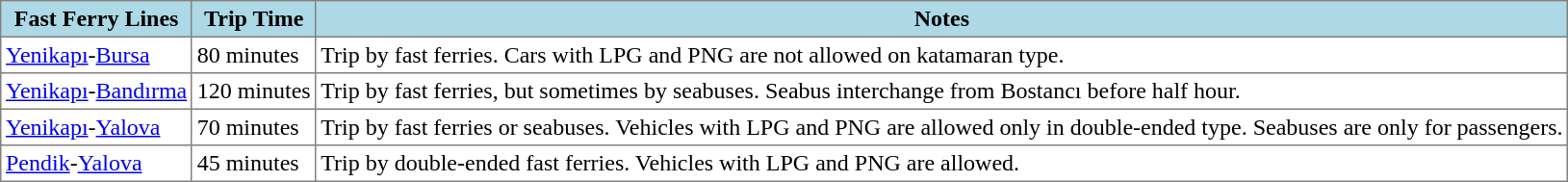<table class="toccolours" border="1" cellpadding="3" style="border-collapse:collapse">
<tr style="background:lightblue;">
<th>Fast Ferry Lines</th>
<th>Trip Time</th>
<th>Notes</th>
</tr>
<tr>
<td><a href='#'>Yenikapı</a>-<a href='#'>Bursa</a></td>
<td>80 minutes</td>
<td>Trip by fast ferries. Cars with LPG and PNG are not allowed on katamaran type.</td>
</tr>
<tr>
<td><a href='#'>Yenikapı</a>-<a href='#'>Bandırma</a></td>
<td>120 minutes</td>
<td>Trip by fast ferries, but sometimes by seabuses. Seabus interchange from Bostancı before half hour.</td>
</tr>
<tr>
<td><a href='#'>Yenikapı</a>-<a href='#'>Yalova</a></td>
<td>70 minutes</td>
<td>Trip by fast ferries or seabuses. Vehicles with LPG and PNG are allowed only in double-ended type. Seabuses are only for passengers.</td>
</tr>
<tr>
<td><a href='#'>Pendik</a>-<a href='#'>Yalova</a></td>
<td>45 minutes</td>
<td>Trip by double-ended fast ferries. Vehicles with LPG and PNG are allowed.</td>
</tr>
</table>
